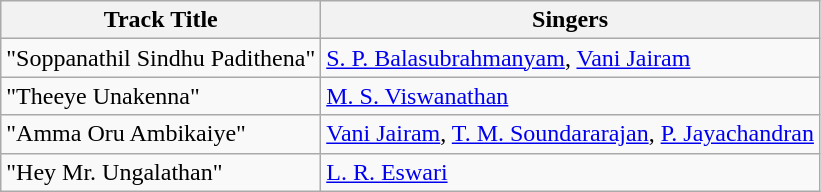<table class="wikitable">
<tr>
<th>Track Title</th>
<th>Singers</th>
</tr>
<tr>
<td>"Soppanathil Sindhu Padithena"</td>
<td><a href='#'>S. P. Balasubrahmanyam</a>, <a href='#'>Vani Jairam</a></td>
</tr>
<tr>
<td>"Theeye Unakenna"</td>
<td><a href='#'>M. S. Viswanathan</a></td>
</tr>
<tr>
<td>"Amma Oru Ambikaiye"</td>
<td><a href='#'>Vani Jairam</a>, <a href='#'>T. M. Soundararajan</a>, <a href='#'>P. Jayachandran</a></td>
</tr>
<tr>
<td>"Hey Mr. Ungalathan"</td>
<td><a href='#'>L. R. Eswari</a></td>
</tr>
</table>
